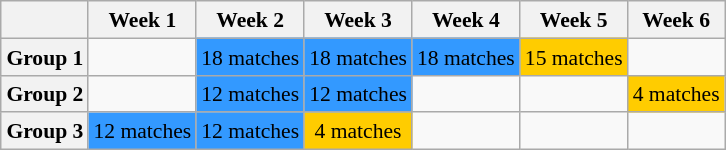<table class="wikitable" style="margin:0.9em auto; font-size:90%; line-height:1.25em; width:800;">
<tr>
<th></th>
<th>Week 1</th>
<th>Week 2</th>
<th>Week 3</th>
<th>Week 4</th>
<th>Week 5</th>
<th>Week 6</th>
</tr>
<tr align="center">
<th>Group 1</th>
<td></td>
<td bgcolor=#3399ff>18 matches</td>
<td bgcolor=#3399ff>18 matches</td>
<td bgcolor=#3399ff>18 matches</td>
<td bgcolor=#ffcc00>15 matches</td>
<td></td>
</tr>
<tr align="center">
<th>Group 2</th>
<td></td>
<td bgcolor=#3399ff>12 matches</td>
<td bgcolor=#3399ff>12 matches</td>
<td></td>
<td></td>
<td bgcolor=#ffcc00>4 matches</td>
</tr>
<tr align="center">
<th>Group 3</th>
<td bgcolor=#3399ff>12 matches</td>
<td bgcolor=#3399ff>12 matches</td>
<td bgcolor=#ffcc00>4 matches</td>
<td></td>
<td></td>
<td></td>
</tr>
</table>
